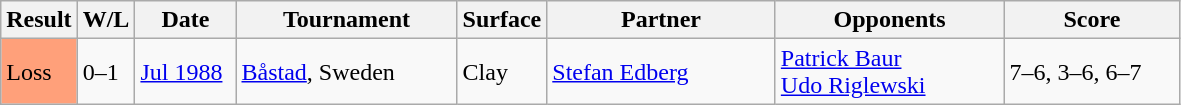<table class="sortable wikitable">
<tr>
<th>Result</th>
<th style="width:25px">W/L</th>
<th style="width:60px">Date</th>
<th style="width:140px">Tournament</th>
<th style="width:50px">Surface</th>
<th style="width:145px">Partner</th>
<th style="width:145px">Opponents</th>
<th style="width:110px" class="unsortable">Score</th>
</tr>
<tr>
<td style="background:#ffa07a;">Loss</td>
<td>0–1</td>
<td><a href='#'>Jul 1988</a></td>
<td><a href='#'>Båstad</a>, Sweden</td>
<td>Clay</td>
<td> <a href='#'>Stefan Edberg</a></td>
<td> <a href='#'>Patrick Baur</a><br> <a href='#'>Udo Riglewski</a></td>
<td>7–6, 3–6, 6–7</td>
</tr>
</table>
